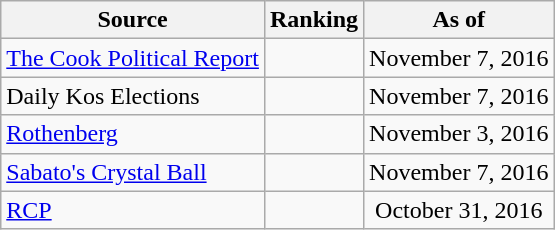<table class="wikitable" style="text-align:center">
<tr>
<th>Source</th>
<th>Ranking</th>
<th>As of</th>
</tr>
<tr>
<td align=left><a href='#'>The Cook Political Report</a></td>
<td></td>
<td>November 7, 2016</td>
</tr>
<tr>
<td align=left>Daily Kos Elections</td>
<td></td>
<td>November 7, 2016</td>
</tr>
<tr>
<td align=left><a href='#'>Rothenberg</a></td>
<td></td>
<td>November 3, 2016</td>
</tr>
<tr>
<td align=left><a href='#'>Sabato's Crystal Ball</a></td>
<td></td>
<td>November 7, 2016</td>
</tr>
<tr>
<td align="left"><a href='#'>RCP</a></td>
<td></td>
<td>October 31, 2016</td>
</tr>
</table>
